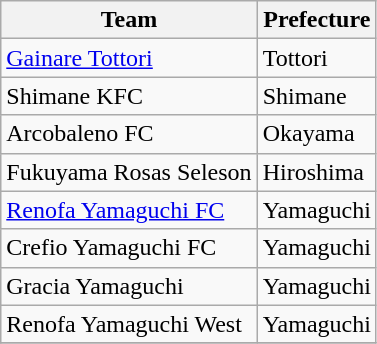<table class="wikitable sortable">
<tr>
<th>Team</th>
<th>Prefecture</th>
</tr>
<tr>
<td><a href='#'>Gainare Tottori</a></td>
<td>Tottori</td>
</tr>
<tr>
<td>Shimane KFC</td>
<td>Shimane</td>
</tr>
<tr>
<td>Arcobaleno FC</td>
<td>Okayama</td>
</tr>
<tr>
<td>Fukuyama Rosas Seleson</td>
<td>Hiroshima</td>
</tr>
<tr>
<td><a href='#'>Renofa Yamaguchi FC</a></td>
<td>Yamaguchi</td>
</tr>
<tr>
<td>Crefio Yamaguchi FC</td>
<td>Yamaguchi</td>
</tr>
<tr>
<td>Gracia Yamaguchi</td>
<td>Yamaguchi</td>
</tr>
<tr>
<td>Renofa Yamaguchi West</td>
<td>Yamaguchi</td>
</tr>
<tr>
</tr>
</table>
